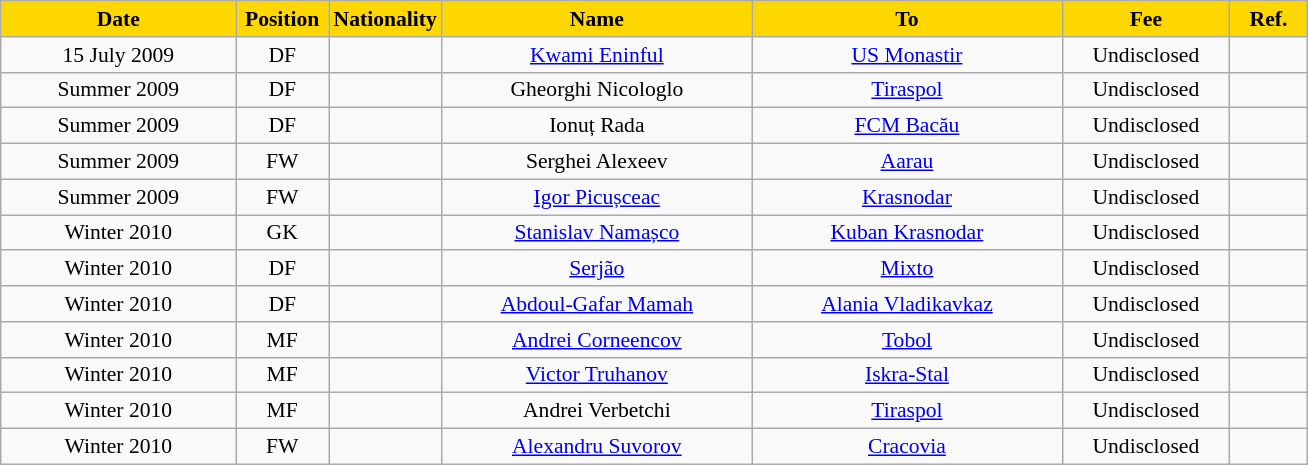<table class="wikitable"  style="text-align:center; font-size:90%; ">
<tr>
<th style="background:gold; color:black; width:150px;">Date</th>
<th style="background:gold; color:black; width:55px;">Position</th>
<th style="background:gold; color:black; width:55px;">Nationality</th>
<th style="background:gold; color:black; width:200px;">Name</th>
<th style="background:gold; color:black; width:200px;">To</th>
<th style="background:gold; color:black; width:105px;">Fee</th>
<th style="background:gold; color:black; width:45px;">Ref.</th>
</tr>
<tr>
<td>15 July 2009</td>
<td>DF</td>
<td></td>
<td><a href='#'>Kwami Eninful</a></td>
<td><a href='#'>US Monastir</a></td>
<td>Undisclosed</td>
<td></td>
</tr>
<tr>
<td>Summer 2009</td>
<td>DF</td>
<td></td>
<td>Gheorghi Nicologlo</td>
<td><a href='#'>Tiraspol</a></td>
<td>Undisclosed</td>
<td></td>
</tr>
<tr>
<td>Summer 2009</td>
<td>DF</td>
<td></td>
<td>Ionuț Rada</td>
<td><a href='#'>FCM Bacău</a></td>
<td>Undisclosed</td>
<td></td>
</tr>
<tr>
<td>Summer 2009</td>
<td>FW</td>
<td></td>
<td>Serghei Alexeev</td>
<td><a href='#'>Aarau</a></td>
<td>Undisclosed</td>
<td></td>
</tr>
<tr>
<td>Summer 2009</td>
<td>FW</td>
<td></td>
<td><a href='#'>Igor Picușceac</a></td>
<td><a href='#'>Krasnodar</a></td>
<td>Undisclosed</td>
<td></td>
</tr>
<tr>
<td>Winter 2010</td>
<td>GK</td>
<td></td>
<td><a href='#'>Stanislav Namașco</a></td>
<td><a href='#'>Kuban Krasnodar</a></td>
<td>Undisclosed</td>
<td></td>
</tr>
<tr>
<td>Winter 2010</td>
<td>DF</td>
<td></td>
<td><a href='#'>Serjão</a></td>
<td><a href='#'>Mixto</a></td>
<td>Undisclosed</td>
<td></td>
</tr>
<tr>
<td>Winter 2010</td>
<td>DF</td>
<td></td>
<td><a href='#'>Abdoul-Gafar Mamah</a></td>
<td><a href='#'>Alania Vladikavkaz</a></td>
<td>Undisclosed</td>
<td></td>
</tr>
<tr>
<td>Winter 2010</td>
<td>MF</td>
<td></td>
<td><a href='#'>Andrei Corneencov</a></td>
<td><a href='#'>Tobol</a></td>
<td>Undisclosed</td>
<td></td>
</tr>
<tr>
<td>Winter 2010</td>
<td>MF</td>
<td></td>
<td><a href='#'>Victor Truhanov</a></td>
<td><a href='#'>Iskra-Stal</a></td>
<td>Undisclosed</td>
<td></td>
</tr>
<tr>
<td>Winter 2010</td>
<td>MF</td>
<td></td>
<td>Andrei Verbetchi</td>
<td><a href='#'>Tiraspol</a></td>
<td>Undisclosed</td>
<td></td>
</tr>
<tr>
<td>Winter 2010</td>
<td>FW</td>
<td></td>
<td><a href='#'>Alexandru Suvorov</a></td>
<td><a href='#'>Cracovia</a></td>
<td>Undisclosed</td>
<td></td>
</tr>
</table>
